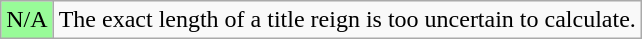<table class="wikitable">
<tr>
<td style="background-color:#98FB98">N/A</td>
<td>The exact length of a title reign is too uncertain to calculate.</td>
</tr>
</table>
